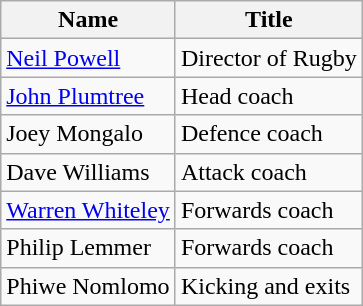<table class="wikitable sortable">
<tr>
<th>Name</th>
<th>Title</th>
</tr>
<tr>
<td> <a href='#'>Neil Powell</a></td>
<td>Director of Rugby</td>
</tr>
<tr>
<td> <a href='#'>John Plumtree</a></td>
<td>Head coach</td>
</tr>
<tr>
<td> Joey Mongalo</td>
<td>Defence coach</td>
</tr>
<tr>
<td> Dave Williams</td>
<td>Attack coach</td>
</tr>
<tr>
<td> <a href='#'>Warren Whiteley</a></td>
<td>Forwards coach</td>
</tr>
<tr>
<td> Philip Lemmer</td>
<td>Forwards coach</td>
</tr>
<tr>
<td> Phiwe Nomlomo</td>
<td>Kicking and exits</td>
</tr>
</table>
